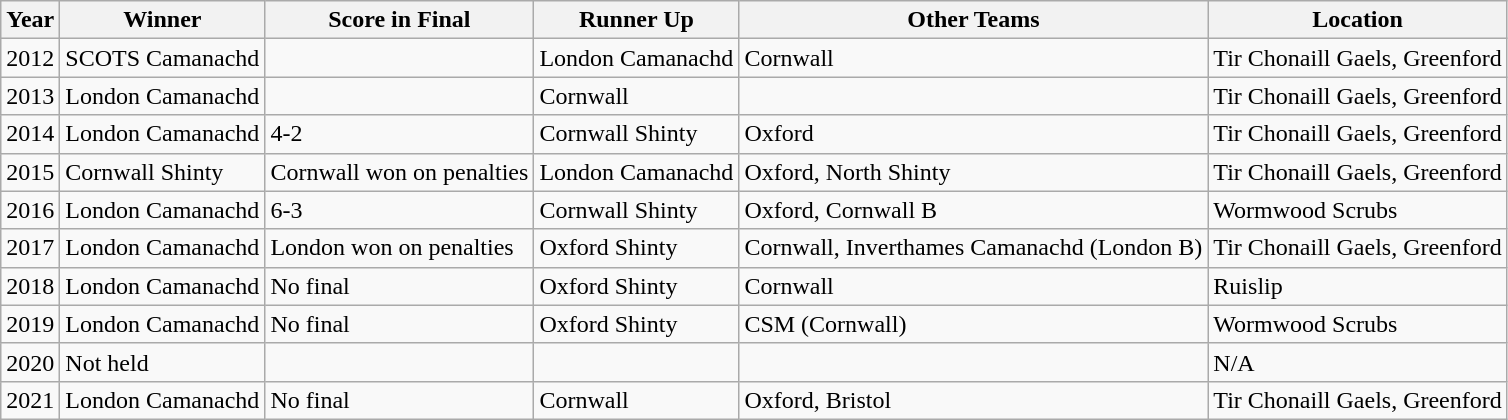<table class="wikitable">
<tr>
<th>Year</th>
<th>Winner</th>
<th>Score in Final</th>
<th>Runner Up</th>
<th>Other Teams</th>
<th>Location</th>
</tr>
<tr>
<td>2012</td>
<td>SCOTS Camanachd</td>
<td></td>
<td>London Camanachd</td>
<td>Cornwall</td>
<td>Tir Chonaill Gaels, Greenford</td>
</tr>
<tr>
<td>2013</td>
<td>London Camanachd</td>
<td></td>
<td>Cornwall</td>
<td></td>
<td>Tir Chonaill Gaels, Greenford</td>
</tr>
<tr>
<td>2014</td>
<td>London Camanachd</td>
<td>4-2</td>
<td>Cornwall Shinty</td>
<td>Oxford</td>
<td>Tir Chonaill Gaels, Greenford</td>
</tr>
<tr>
<td>2015</td>
<td>Cornwall Shinty</td>
<td>Cornwall won on penalties</td>
<td>London Camanachd</td>
<td>Oxford, North Shinty</td>
<td>Tir Chonaill Gaels, Greenford</td>
</tr>
<tr>
<td>2016</td>
<td>London Camanachd</td>
<td>6-3</td>
<td>Cornwall Shinty</td>
<td>Oxford, Cornwall B</td>
<td>Wormwood Scrubs</td>
</tr>
<tr>
<td>2017</td>
<td>London Camanachd</td>
<td>London won on penalties</td>
<td>Oxford Shinty</td>
<td>Cornwall, Inverthames Camanachd (London B)</td>
<td>Tir Chonaill Gaels, Greenford</td>
</tr>
<tr>
<td>2018</td>
<td>London Camanachd</td>
<td>No final</td>
<td>Oxford Shinty</td>
<td>Cornwall</td>
<td>Ruislip</td>
</tr>
<tr>
<td>2019</td>
<td>London Camanachd</td>
<td>No final</td>
<td>Oxford Shinty</td>
<td>CSM (Cornwall)</td>
<td>Wormwood Scrubs</td>
</tr>
<tr>
<td>2020</td>
<td>Not held</td>
<td></td>
<td></td>
<td></td>
<td>N/A</td>
</tr>
<tr>
<td>2021</td>
<td>London Camanachd</td>
<td>No final</td>
<td>Cornwall</td>
<td>Oxford, Bristol</td>
<td>Tir Chonaill Gaels, Greenford</td>
</tr>
</table>
